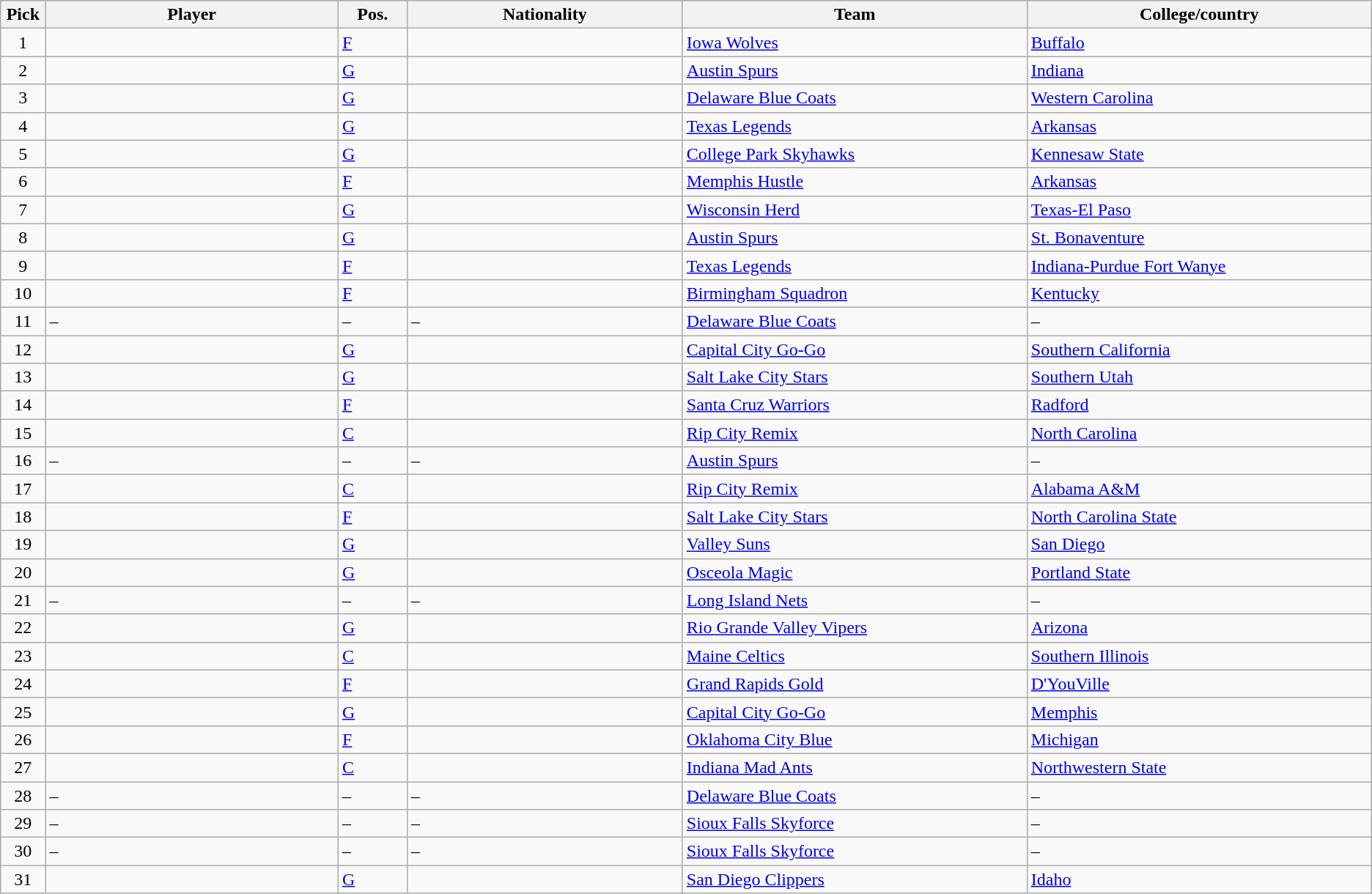<table class="wikitable sortable">
<tr>
<th width="1%">Pick</th>
<th width="17%">Player</th>
<th width="4%">Pos.</th>
<th width="16%">Nationality</th>
<th width="20%">Team</th>
<th width="20%">College/country</th>
</tr>
<tr>
<td align="center">1</td>
<td></td>
<td><a href='#'>F</a></td>
<td></td>
<td><a href='#'>Iowa Wolves</a></td>
<td><a href='#'>Buffalo</a></td>
</tr>
<tr>
<td align="center">2</td>
<td></td>
<td><a href='#'>G</a></td>
<td></td>
<td><a href='#'>Austin Spurs</a></td>
<td><a href='#'>Indiana</a></td>
</tr>
<tr>
<td align="center">3</td>
<td></td>
<td><a href='#'>G</a></td>
<td></td>
<td><a href='#'>Delaware Blue Coats</a></td>
<td><a href='#'>Western Carolina</a></td>
</tr>
<tr>
<td align="center">4</td>
<td></td>
<td><a href='#'>G</a></td>
<td></td>
<td><a href='#'>Texas Legends</a></td>
<td><a href='#'>Arkansas</a></td>
</tr>
<tr>
<td align="center">5</td>
<td></td>
<td><a href='#'>G</a></td>
<td></td>
<td><a href='#'>College Park Skyhawks</a></td>
<td><a href='#'>Kennesaw State</a></td>
</tr>
<tr>
<td align="center">6</td>
<td></td>
<td><a href='#'>F</a></td>
<td></td>
<td><a href='#'>Memphis Hustle</a></td>
<td><a href='#'>Arkansas</a></td>
</tr>
<tr>
<td align="center">7</td>
<td></td>
<td><a href='#'>G</a></td>
<td></td>
<td><a href='#'>Wisconsin Herd</a></td>
<td><a href='#'>Texas-El Paso</a></td>
</tr>
<tr>
<td align="center">8</td>
<td></td>
<td><a href='#'>G</a></td>
<td></td>
<td><a href='#'>Austin Spurs</a></td>
<td><a href='#'>St. Bonaventure</a></td>
</tr>
<tr>
<td align="center">9</td>
<td></td>
<td><a href='#'>F</a></td>
<td></td>
<td><a href='#'>Texas Legends</a></td>
<td><a href='#'>Indiana-Purdue Fort Wanye</a></td>
</tr>
<tr>
<td align="center">10</td>
<td></td>
<td><a href='#'>F</a></td>
<td></td>
<td><a href='#'>Birmingham Squadron</a></td>
<td><a href='#'>Kentucky</a></td>
</tr>
<tr>
<td align="center">11</td>
<td>–</td>
<td>–</td>
<td>–</td>
<td><a href='#'>Delaware Blue Coats</a></td>
<td>–</td>
</tr>
<tr>
<td align="center">12</td>
<td></td>
<td><a href='#'>G</a></td>
<td></td>
<td><a href='#'>Capital City Go-Go</a></td>
<td><a href='#'>Southern California</a></td>
</tr>
<tr>
<td align="center">13</td>
<td></td>
<td><a href='#'>G</a></td>
<td></td>
<td><a href='#'>Salt Lake City Stars</a></td>
<td><a href='#'>Southern Utah</a></td>
</tr>
<tr>
<td align="center">14</td>
<td></td>
<td><a href='#'>F</a></td>
<td></td>
<td><a href='#'>Santa Cruz Warriors</a></td>
<td><a href='#'>Radford</a></td>
</tr>
<tr>
<td align="center">15</td>
<td></td>
<td><a href='#'>C</a></td>
<td></td>
<td><a href='#'>Rip City Remix</a></td>
<td><a href='#'>North Carolina</a></td>
</tr>
<tr>
<td align="center">16</td>
<td>–</td>
<td>–</td>
<td>–</td>
<td><a href='#'>Austin Spurs</a></td>
<td>–</td>
</tr>
<tr>
<td align="center">17</td>
<td></td>
<td><a href='#'>C</a></td>
<td></td>
<td><a href='#'>Rip City Remix</a></td>
<td><a href='#'>Alabama A&M</a></td>
</tr>
<tr>
<td align="center">18</td>
<td></td>
<td><a href='#'>F</a></td>
<td></td>
<td><a href='#'>Salt Lake City Stars</a></td>
<td><a href='#'>North Carolina State</a></td>
</tr>
<tr>
<td align="center">19</td>
<td></td>
<td><a href='#'>G</a></td>
<td></td>
<td><a href='#'>Valley Suns</a></td>
<td><a href='#'>San Diego</a></td>
</tr>
<tr>
<td align="center">20</td>
<td></td>
<td><a href='#'>G</a></td>
<td></td>
<td><a href='#'>Osceola Magic</a></td>
<td><a href='#'>Portland State</a></td>
</tr>
<tr>
<td align="center">21</td>
<td>–</td>
<td>–</td>
<td>–</td>
<td><a href='#'>Long Island Nets</a></td>
<td>–</td>
</tr>
<tr>
<td align="center">22</td>
<td></td>
<td><a href='#'>G</a></td>
<td></td>
<td><a href='#'>Rio Grande Valley Vipers</a></td>
<td><a href='#'>Arizona</a></td>
</tr>
<tr>
<td align="center">23</td>
<td></td>
<td><a href='#'>C</a></td>
<td></td>
<td><a href='#'>Maine Celtics</a></td>
<td><a href='#'>Southern Illinois</a></td>
</tr>
<tr>
<td align="center">24</td>
<td></td>
<td><a href='#'>F</a></td>
<td></td>
<td><a href='#'>Grand Rapids Gold</a></td>
<td><a href='#'>D'YouVille</a></td>
</tr>
<tr>
<td align="center">25</td>
<td></td>
<td><a href='#'>G</a></td>
<td></td>
<td><a href='#'>Capital City Go-Go</a></td>
<td><a href='#'>Memphis</a></td>
</tr>
<tr>
<td align="center">26</td>
<td></td>
<td><a href='#'>F</a></td>
<td></td>
<td><a href='#'>Oklahoma City Blue</a></td>
<td><a href='#'>Michigan</a></td>
</tr>
<tr>
<td align="center">27</td>
<td></td>
<td><a href='#'>C</a></td>
<td></td>
<td><a href='#'>Indiana Mad Ants</a></td>
<td><a href='#'>Northwestern State</a></td>
</tr>
<tr>
<td align="center">28</td>
<td>–</td>
<td>–</td>
<td>–</td>
<td><a href='#'>Delaware Blue Coats</a></td>
<td>–</td>
</tr>
<tr>
<td align="center">29</td>
<td>–</td>
<td>–</td>
<td>–</td>
<td><a href='#'>Sioux Falls Skyforce</a></td>
<td>–</td>
</tr>
<tr>
<td align="center">30</td>
<td>–</td>
<td>–</td>
<td>–</td>
<td><a href='#'>Sioux Falls Skyforce</a></td>
<td>–</td>
</tr>
<tr>
<td align="center">31</td>
<td></td>
<td><a href='#'>G</a></td>
<td></td>
<td><a href='#'>San Diego Clippers</a></td>
<td><a href='#'>Idaho</a></td>
</tr>
</table>
